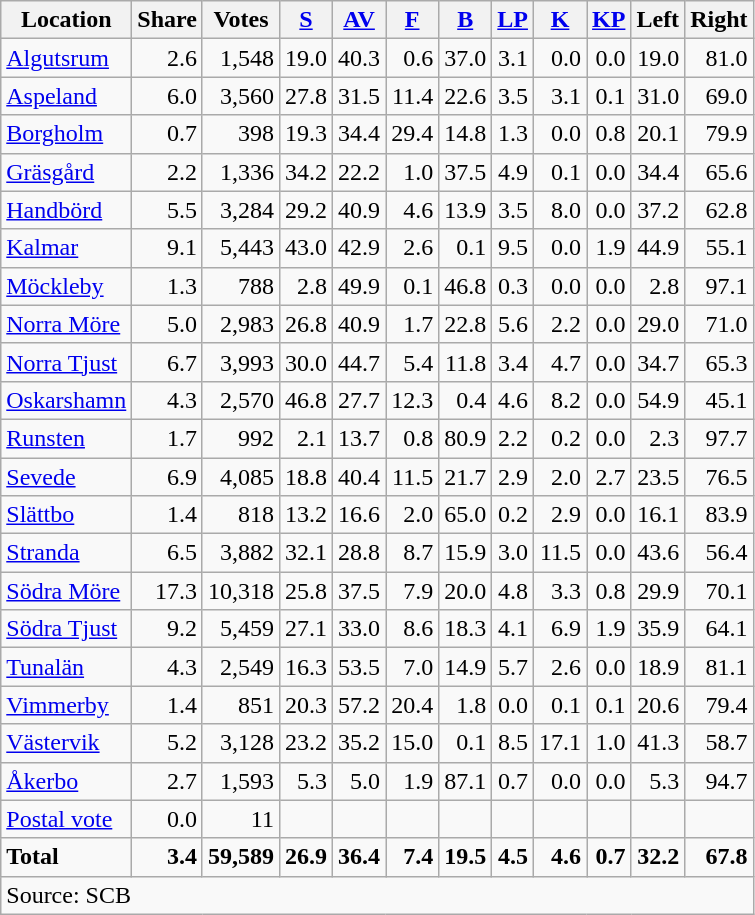<table class="wikitable sortable" style=text-align:right>
<tr>
<th>Location</th>
<th>Share</th>
<th>Votes</th>
<th><a href='#'>S</a></th>
<th><a href='#'>AV</a></th>
<th><a href='#'>F</a></th>
<th><a href='#'>B</a></th>
<th><a href='#'>LP</a></th>
<th><a href='#'>K</a></th>
<th><a href='#'>KP</a></th>
<th>Left</th>
<th>Right</th>
</tr>
<tr>
<td align=left><a href='#'>Algutsrum</a></td>
<td>2.6</td>
<td>1,548</td>
<td>19.0</td>
<td>40.3</td>
<td>0.6</td>
<td>37.0</td>
<td>3.1</td>
<td>0.0</td>
<td>0.0</td>
<td>19.0</td>
<td>81.0</td>
</tr>
<tr>
<td align=left><a href='#'>Aspeland</a></td>
<td>6.0</td>
<td>3,560</td>
<td>27.8</td>
<td>31.5</td>
<td>11.4</td>
<td>22.6</td>
<td>3.5</td>
<td>3.1</td>
<td>0.1</td>
<td>31.0</td>
<td>69.0</td>
</tr>
<tr>
<td align=left><a href='#'>Borgholm</a></td>
<td>0.7</td>
<td>398</td>
<td>19.3</td>
<td>34.4</td>
<td>29.4</td>
<td>14.8</td>
<td>1.3</td>
<td>0.0</td>
<td>0.8</td>
<td>20.1</td>
<td>79.9</td>
</tr>
<tr>
<td align=left><a href='#'>Gräsgård</a></td>
<td>2.2</td>
<td>1,336</td>
<td>34.2</td>
<td>22.2</td>
<td>1.0</td>
<td>37.5</td>
<td>4.9</td>
<td>0.1</td>
<td>0.0</td>
<td>34.4</td>
<td>65.6</td>
</tr>
<tr>
<td align=left><a href='#'>Handbörd</a></td>
<td>5.5</td>
<td>3,284</td>
<td>29.2</td>
<td>40.9</td>
<td>4.6</td>
<td>13.9</td>
<td>3.5</td>
<td>8.0</td>
<td>0.0</td>
<td>37.2</td>
<td>62.8</td>
</tr>
<tr>
<td align=left><a href='#'>Kalmar</a></td>
<td>9.1</td>
<td>5,443</td>
<td>43.0</td>
<td>42.9</td>
<td>2.6</td>
<td>0.1</td>
<td>9.5</td>
<td>0.0</td>
<td>1.9</td>
<td>44.9</td>
<td>55.1</td>
</tr>
<tr>
<td align=left><a href='#'>Möckleby</a></td>
<td>1.3</td>
<td>788</td>
<td>2.8</td>
<td>49.9</td>
<td>0.1</td>
<td>46.8</td>
<td>0.3</td>
<td>0.0</td>
<td>0.0</td>
<td>2.8</td>
<td>97.1</td>
</tr>
<tr>
<td align=left><a href='#'>Norra Möre</a></td>
<td>5.0</td>
<td>2,983</td>
<td>26.8</td>
<td>40.9</td>
<td>1.7</td>
<td>22.8</td>
<td>5.6</td>
<td>2.2</td>
<td>0.0</td>
<td>29.0</td>
<td>71.0</td>
</tr>
<tr>
<td align=left><a href='#'>Norra Tjust</a></td>
<td>6.7</td>
<td>3,993</td>
<td>30.0</td>
<td>44.7</td>
<td>5.4</td>
<td>11.8</td>
<td>3.4</td>
<td>4.7</td>
<td>0.0</td>
<td>34.7</td>
<td>65.3</td>
</tr>
<tr>
<td align=left><a href='#'>Oskarshamn</a></td>
<td>4.3</td>
<td>2,570</td>
<td>46.8</td>
<td>27.7</td>
<td>12.3</td>
<td>0.4</td>
<td>4.6</td>
<td>8.2</td>
<td>0.0</td>
<td>54.9</td>
<td>45.1</td>
</tr>
<tr>
<td align=left><a href='#'>Runsten</a></td>
<td>1.7</td>
<td>992</td>
<td>2.1</td>
<td>13.7</td>
<td>0.8</td>
<td>80.9</td>
<td>2.2</td>
<td>0.2</td>
<td>0.0</td>
<td>2.3</td>
<td>97.7</td>
</tr>
<tr>
<td align=left><a href='#'>Sevede</a></td>
<td>6.9</td>
<td>4,085</td>
<td>18.8</td>
<td>40.4</td>
<td>11.5</td>
<td>21.7</td>
<td>2.9</td>
<td>2.0</td>
<td>2.7</td>
<td>23.5</td>
<td>76.5</td>
</tr>
<tr>
<td align=left><a href='#'>Slättbo</a></td>
<td>1.4</td>
<td>818</td>
<td>13.2</td>
<td>16.6</td>
<td>2.0</td>
<td>65.0</td>
<td>0.2</td>
<td>2.9</td>
<td>0.0</td>
<td>16.1</td>
<td>83.9</td>
</tr>
<tr>
<td align=left><a href='#'>Stranda</a></td>
<td>6.5</td>
<td>3,882</td>
<td>32.1</td>
<td>28.8</td>
<td>8.7</td>
<td>15.9</td>
<td>3.0</td>
<td>11.5</td>
<td>0.0</td>
<td>43.6</td>
<td>56.4</td>
</tr>
<tr>
<td align=left><a href='#'>Södra Möre</a></td>
<td>17.3</td>
<td>10,318</td>
<td>25.8</td>
<td>37.5</td>
<td>7.9</td>
<td>20.0</td>
<td>4.8</td>
<td>3.3</td>
<td>0.8</td>
<td>29.9</td>
<td>70.1</td>
</tr>
<tr>
<td align=left><a href='#'>Södra Tjust</a></td>
<td>9.2</td>
<td>5,459</td>
<td>27.1</td>
<td>33.0</td>
<td>8.6</td>
<td>18.3</td>
<td>4.1</td>
<td>6.9</td>
<td>1.9</td>
<td>35.9</td>
<td>64.1</td>
</tr>
<tr>
<td align=left><a href='#'>Tunalän</a></td>
<td>4.3</td>
<td>2,549</td>
<td>16.3</td>
<td>53.5</td>
<td>7.0</td>
<td>14.9</td>
<td>5.7</td>
<td>2.6</td>
<td>0.0</td>
<td>18.9</td>
<td>81.1</td>
</tr>
<tr>
<td align=left><a href='#'>Vimmerby</a></td>
<td>1.4</td>
<td>851</td>
<td>20.3</td>
<td>57.2</td>
<td>20.4</td>
<td>1.8</td>
<td>0.0</td>
<td>0.1</td>
<td>0.1</td>
<td>20.6</td>
<td>79.4</td>
</tr>
<tr>
<td align=left><a href='#'>Västervik</a></td>
<td>5.2</td>
<td>3,128</td>
<td>23.2</td>
<td>35.2</td>
<td>15.0</td>
<td>0.1</td>
<td>8.5</td>
<td>17.1</td>
<td>1.0</td>
<td>41.3</td>
<td>58.7</td>
</tr>
<tr>
<td align=left><a href='#'>Åkerbo</a></td>
<td>2.7</td>
<td>1,593</td>
<td>5.3</td>
<td>5.0</td>
<td>1.9</td>
<td>87.1</td>
<td>0.7</td>
<td>0.0</td>
<td>0.0</td>
<td>5.3</td>
<td>94.7</td>
</tr>
<tr>
<td align=left><a href='#'>Postal vote</a></td>
<td>0.0</td>
<td>11</td>
<td></td>
<td></td>
<td></td>
<td></td>
<td></td>
<td></td>
<td></td>
<td></td>
<td></td>
</tr>
<tr>
<td align=left><strong>Total</strong></td>
<td><strong>3.4</strong></td>
<td><strong>59,589</strong></td>
<td><strong>26.9</strong></td>
<td><strong>36.4</strong></td>
<td><strong>7.4</strong></td>
<td><strong>19.5</strong></td>
<td><strong>4.5</strong></td>
<td><strong>4.6</strong></td>
<td><strong>0.7</strong></td>
<td><strong>32.2</strong></td>
<td><strong>67.8</strong></td>
</tr>
<tr>
<td align=left colspan=12>Source: SCB </td>
</tr>
</table>
